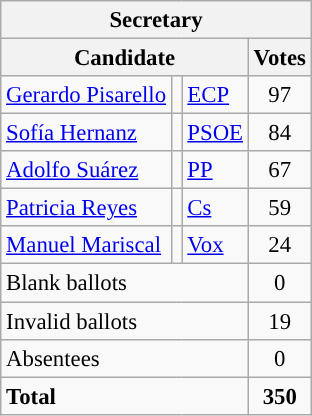<table class="wikitable" style="font-size:95%; text-align:center;">
<tr>
<th colspan="4">Secretary</th>
</tr>
<tr>
<th colspan="3">Candidate</th>
<th>Votes</th>
</tr>
<tr>
<td align="left"> <a href='#'>Gerardo Pisarello</a></td>
<td style="background:"></td>
<td align="left"><a href='#'>ECP</a></td>
<td>97</td>
</tr>
<tr>
<td align="left"> <a href='#'>Sofía Hernanz</a></td>
<td style="background:"></td>
<td align="left"><a href='#'>PSOE</a></td>
<td>84</td>
</tr>
<tr>
<td align="left"> <a href='#'>Adolfo Suárez</a></td>
<td style="background:"></td>
<td align="left"><a href='#'>PP</a></td>
<td>67</td>
</tr>
<tr>
<td align="left"> <a href='#'>Patricia Reyes</a></td>
<td style="background:"></td>
<td align="left"><a href='#'>Cs</a></td>
<td>59</td>
</tr>
<tr>
<td align="left"> <a href='#'>Manuel Mariscal</a></td>
<td style="background:"></td>
<td align="left"><a href='#'>Vox</a></td>
<td>24</td>
</tr>
<tr>
<td align=left colspan="3">Blank ballots</td>
<td>0</td>
</tr>
<tr>
<td align=left colspan="3">Invalid ballots</td>
<td>19</td>
</tr>
<tr>
<td align=left colspan="3">Absentees</td>
<td>0</td>
</tr>
<tr style="font-weight:bold">
<td align=left colspan="3">Total</td>
<td>350</td>
</tr>
</table>
